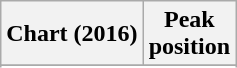<table class="wikitable sortable plainrowheaders" style="text-align:center">
<tr>
<th scope="col">Chart (2016)</th>
<th scope="col">Peak<br>position</th>
</tr>
<tr>
</tr>
<tr>
</tr>
<tr>
</tr>
<tr>
</tr>
</table>
